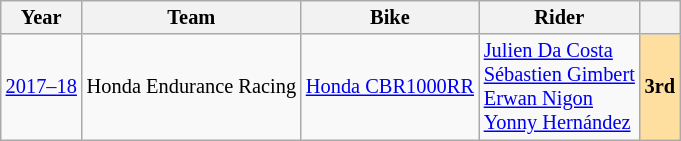<table class="wikitable" style="text-align:center; font-size:85%">
<tr>
<th valign="middle">Year</th>
<th valign="middle">Team</th>
<th valign="middle">Bike</th>
<th valign="middle">Rider</th>
<th valign="middle"></th>
</tr>
<tr>
<td><a href='#'>2017–18</a></td>
<td> Honda Endurance Racing</td>
<td><a href='#'>Honda CBR1000RR</a></td>
<td align=left> <a href='#'>Julien Da Costa</a> <br> <a href='#'>Sébastien Gimbert</a><br> <a href='#'>Erwan Nigon</a><br> <a href='#'>Yonny Hernández</a></td>
<th style="background:#ffdf9f;"><strong>3rd</strong></th>
</tr>
</table>
